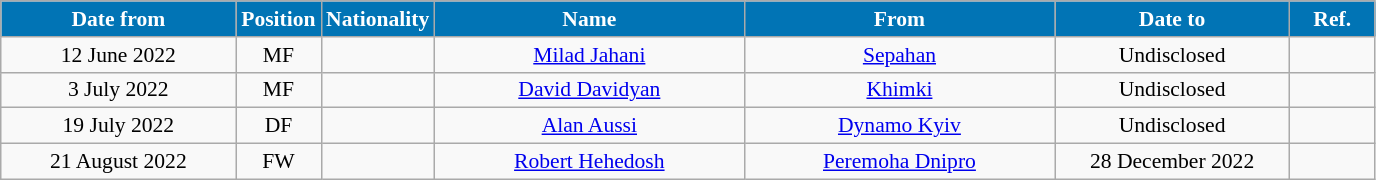<table class="wikitable"  style="text-align:center; font-size:90%; ">
<tr>
<th style="background:#0174B5; color:#FFFFFF; width:150px;">Date from</th>
<th style="background:#0174B5; color:#FFFFFF; width:50px;">Position</th>
<th style="background:#0174B5; color:#FFFFFF; width:50px;">Nationality</th>
<th style="background:#0174B5; color:#FFFFFF; width:200px;">Name</th>
<th style="background:#0174B5; color:#FFFFFF; width:200px;">From</th>
<th style="background:#0174B5; color:#FFFFFF; width:150px;">Date to</th>
<th style="background:#0174B5; color:#FFFFFF; width:50px;">Ref.</th>
</tr>
<tr>
<td>12 June 2022</td>
<td>MF</td>
<td></td>
<td><a href='#'>Milad Jahani</a></td>
<td><a href='#'>Sepahan</a></td>
<td>Undisclosed</td>
<td></td>
</tr>
<tr>
<td>3 July 2022</td>
<td>MF</td>
<td></td>
<td><a href='#'>David Davidyan</a></td>
<td><a href='#'>Khimki</a></td>
<td>Undisclosed</td>
<td></td>
</tr>
<tr>
<td>19 July 2022</td>
<td>DF</td>
<td></td>
<td><a href='#'>Alan Aussi</a></td>
<td><a href='#'>Dynamo Kyiv</a></td>
<td>Undisclosed</td>
<td></td>
</tr>
<tr>
<td>21 August 2022</td>
<td>FW</td>
<td></td>
<td><a href='#'>Robert Hehedosh</a></td>
<td><a href='#'>Peremoha Dnipro</a></td>
<td>28 December 2022</td>
<td></td>
</tr>
</table>
